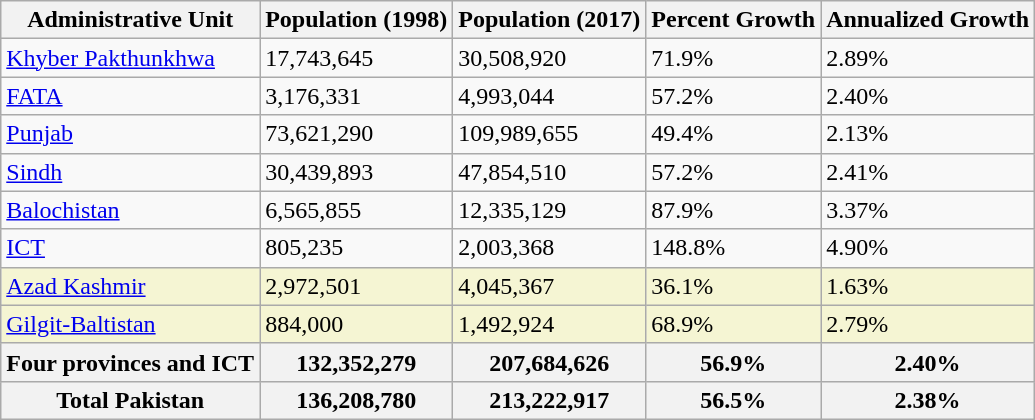<table class="wikitable sortable">
<tr>
<th>Administrative Unit</th>
<th>Population (1998)</th>
<th>Population (2017)</th>
<th>Percent Growth</th>
<th>Annualized Growth</th>
</tr>
<tr>
<td><a href='#'>Khyber Pakthunkhwa</a></td>
<td>17,743,645</td>
<td>30,508,920</td>
<td> 71.9%</td>
<td> 2.89%</td>
</tr>
<tr>
<td><a href='#'>FATA</a></td>
<td>3,176,331</td>
<td>4,993,044</td>
<td> 57.2%</td>
<td> 2.40%</td>
</tr>
<tr>
<td><a href='#'>Punjab</a></td>
<td>73,621,290</td>
<td>109,989,655</td>
<td> 49.4%</td>
<td> 2.13%</td>
</tr>
<tr>
<td><a href='#'>Sindh</a></td>
<td>30,439,893</td>
<td>47,854,510</td>
<td> 57.2%</td>
<td> 2.41%</td>
</tr>
<tr>
<td><a href='#'>Balochistan</a></td>
<td>6,565,855</td>
<td>12,335,129</td>
<td> 87.9%</td>
<td> 3.37%</td>
</tr>
<tr>
<td><a href='#'>ICT</a></td>
<td>805,235</td>
<td>2,003,368</td>
<td> 148.8%</td>
<td> 4.90%</td>
</tr>
<tr style="background:#f5f5d3">
<td><a href='#'>Azad Kashmir</a></td>
<td>2,972,501</td>
<td>4,045,367</td>
<td> 36.1%</td>
<td> 1.63%</td>
</tr>
<tr style="background:#f5f5d3">
<td><a href='#'>Gilgit-Baltistan</a></td>
<td>884,000</td>
<td>1,492,924</td>
<td> 68.9%</td>
<td> 2.79%</td>
</tr>
<tr>
<th><strong>Four provinces and ICT</strong></th>
<th>132,352,279</th>
<th>207,684,626</th>
<th> 56.9%</th>
<th> 2.40%</th>
</tr>
<tr>
<th><strong>Total Pakistan</strong></th>
<th>136,208,780</th>
<th>213,222,917</th>
<th> 56.5%</th>
<th> 2.38%</th>
</tr>
</table>
